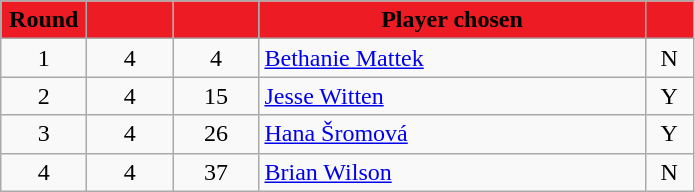<table class="wikitable" style="text-align:left">
<tr>
<th style="background:#ED1C24; color:black" width="50px">Round</th>
<th style="background:#ED1C24; color:black" width="50px"></th>
<th style="background:#ED1C24; color:black" width="50px"></th>
<th style="background:#ED1C24; color:black" width="250px">Player chosen</th>
<th style="background:#ED1C24; color:black" width="25px"></th>
</tr>
<tr>
<td style="text-align:center">1</td>
<td style="text-align:center">4</td>
<td style="text-align:center">4</td>
<td> <a href='#'>Bethanie Mattek</a></td>
<td style="text-align:center">N</td>
</tr>
<tr>
<td style="text-align:center">2</td>
<td style="text-align:center">4</td>
<td style="text-align:center">15</td>
<td> <a href='#'>Jesse Witten</a></td>
<td style="text-align:center">Y</td>
</tr>
<tr>
<td style="text-align:center">3</td>
<td style="text-align:center">4</td>
<td style="text-align:center">26</td>
<td> <a href='#'>Hana Šromová</a></td>
<td style="text-align:center">Y</td>
</tr>
<tr>
<td style="text-align:center">4</td>
<td style="text-align:center">4</td>
<td style="text-align:center">37</td>
<td> <a href='#'>Brian Wilson</a></td>
<td style="text-align:center">N</td>
</tr>
</table>
